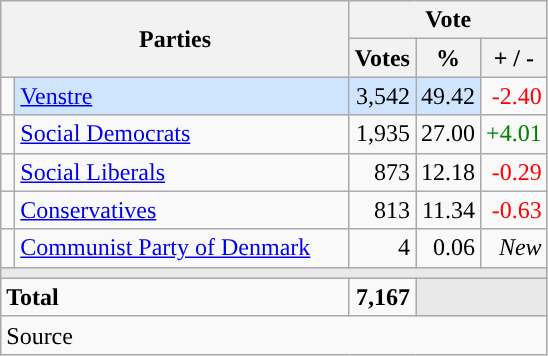<table class="wikitable" style="text-align:right;">
<tr>
<th style="text-align:centre;" rowspan="2" colspan="2" width="225">Parties</th>
<th colspan="3">Vote</th>
</tr>
<tr>
<th width="15">Votes</th>
<th width="15">%</th>
<th width="15">+ / -</th>
</tr>
<tr>
<td width="2" style="color:inherit;background:"></td>
<td bgcolor=#cfe5fe  align="left"><a href='#'>Venstre</a></td>
<td bgcolor=#cfe5fe>3,542</td>
<td bgcolor=#cfe5fe>49.42</td>
<td style=color:red;>-2.40</td>
</tr>
<tr>
<td width="2" style="color:inherit;background:"></td>
<td align="left"><a href='#'>Social Democrats</a></td>
<td>1,935</td>
<td>27.00</td>
<td style=color:green;>+4.01</td>
</tr>
<tr>
<td width="2" style="color:inherit;background:"></td>
<td align="left"><a href='#'>Social Liberals</a></td>
<td>873</td>
<td>12.18</td>
<td style=color:red;>-0.29</td>
</tr>
<tr>
<td width="2" style="color:inherit;background:"></td>
<td align="left"><a href='#'>Conservatives</a></td>
<td>813</td>
<td>11.34</td>
<td style=color:red;>-0.63</td>
</tr>
<tr>
<td width="2" style="color:inherit;background:"></td>
<td align="left"><a href='#'>Communist Party of Denmark</a></td>
<td>4</td>
<td>0.06</td>
<td><em>New</em></td>
</tr>
<tr>
<td colspan="7" bgcolor="#E9E9E9"></td>
</tr>
<tr>
<td align="left" colspan="2"><strong>Total</strong></td>
<td><strong>7,167</strong></td>
<td bgcolor="#E9E9E9" colspan="2"></td>
</tr>
<tr>
<td align="left" colspan="6">Source</td>
</tr>
</table>
